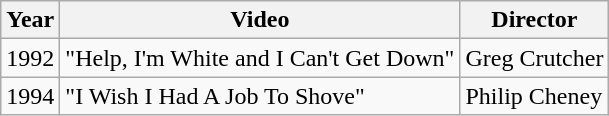<table class="wikitable">
<tr>
<th>Year</th>
<th>Video</th>
<th>Director</th>
</tr>
<tr>
<td>1992</td>
<td>"Help, I'm White and I Can't Get Down"</td>
<td>Greg Crutcher</td>
</tr>
<tr>
<td>1994</td>
<td>"I Wish I Had A Job To Shove"</td>
<td>Philip Cheney</td>
</tr>
</table>
